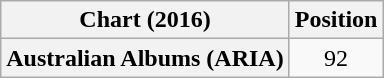<table class="wikitable plainrowheaders" style="text-align:center">
<tr>
<th scope="col">Chart (2016)</th>
<th scope="col">Position</th>
</tr>
<tr>
<th scope="row">Australian Albums (ARIA)</th>
<td>92</td>
</tr>
</table>
